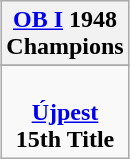<table class="wikitable" style="text-align: center; margin: 0 auto;">
<tr>
<th><a href='#'>OB I</a> 1948<br>Champions</th>
</tr>
<tr>
</tr>
<tr>
<td> <br><strong><a href='#'>Újpest</a></strong><br><strong>15th Title</strong></td>
</tr>
</table>
